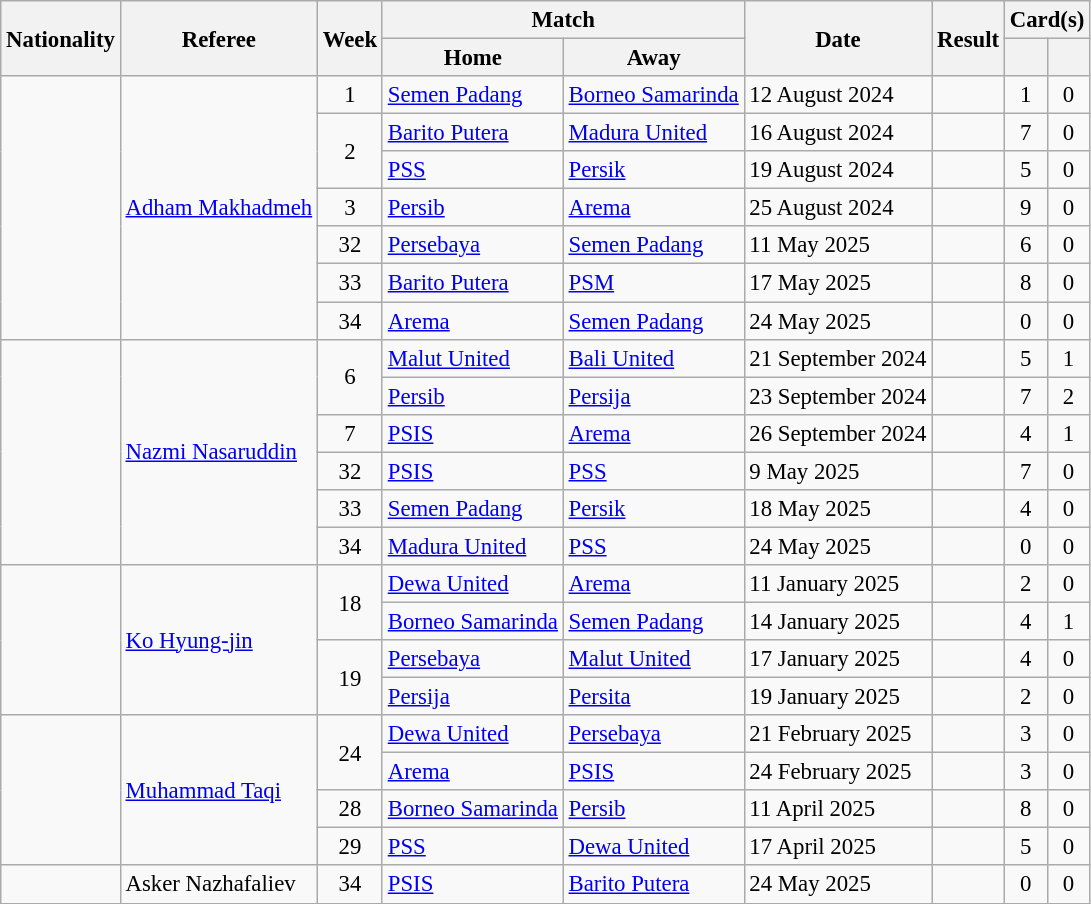<table class="wikitable" style="font-size:95%;">
<tr>
<th rowspan="2">Nationality</th>
<th rowspan="2">Referee</th>
<th rowspan="2">Week</th>
<th colspan="2">Match</th>
<th rowspan="2">Date</th>
<th rowspan="2">Result</th>
<th colspan="2">Card(s)</th>
</tr>
<tr>
<th>Home</th>
<th>Away</th>
<th></th>
<th></th>
</tr>
<tr>
<td rowspan="7"></td>
<td rowspan="7"><a href='#'>Adham Makhadmeh</a></td>
<td align=center>1</td>
<td><a href='#'>Semen Padang</a></td>
<td><a href='#'>Borneo Samarinda</a></td>
<td>12 August 2024</td>
<td></td>
<td align=center>1</td>
<td align=center>0</td>
</tr>
<tr>
<td rowspan="2" style="text-align:center;">2</td>
<td><a href='#'>Barito Putera</a></td>
<td><a href='#'>Madura United</a></td>
<td>16 August 2024</td>
<td></td>
<td align=center>7</td>
<td align=center>0</td>
</tr>
<tr>
<td><a href='#'>PSS</a></td>
<td><a href='#'>Persik</a></td>
<td>19 August 2024</td>
<td></td>
<td align=center>5</td>
<td align=center>0</td>
</tr>
<tr>
<td align=center>3</td>
<td><a href='#'>Persib</a></td>
<td><a href='#'>Arema</a></td>
<td>25 August 2024</td>
<td></td>
<td align=center>9</td>
<td align=center>0</td>
</tr>
<tr>
<td align=center>32</td>
<td><a href='#'>Persebaya</a></td>
<td><a href='#'>Semen Padang</a></td>
<td>11 May 2025</td>
<td></td>
<td align=center>6</td>
<td align=center>0</td>
</tr>
<tr>
<td align=center>33</td>
<td><a href='#'>Barito Putera</a></td>
<td><a href='#'>PSM</a></td>
<td>17 May 2025</td>
<td></td>
<td align=center>8</td>
<td align=center>0</td>
</tr>
<tr>
<td align=center>34</td>
<td><a href='#'>Arema</a></td>
<td><a href='#'>Semen Padang</a></td>
<td>24 May 2025</td>
<td></td>
<td align=center>0</td>
<td align=center>0</td>
</tr>
<tr>
<td rowspan="6"></td>
<td rowspan="6"><a href='#'>Nazmi Nasaruddin</a></td>
<td rowspan="2" style="text-align:center;">6</td>
<td><a href='#'>Malut United</a></td>
<td><a href='#'>Bali United</a></td>
<td>21 September 2024</td>
<td></td>
<td align=center>5</td>
<td align=center>1</td>
</tr>
<tr>
<td><a href='#'>Persib</a></td>
<td><a href='#'>Persija</a></td>
<td>23 September 2024</td>
<td></td>
<td align=center>7</td>
<td align=center>2</td>
</tr>
<tr>
<td align=center>7</td>
<td><a href='#'>PSIS</a></td>
<td><a href='#'>Arema</a></td>
<td>26 September 2024</td>
<td></td>
<td align=center>4</td>
<td align=center>1</td>
</tr>
<tr>
<td align=center>32</td>
<td><a href='#'>PSIS</a></td>
<td><a href='#'>PSS</a></td>
<td>9 May 2025</td>
<td></td>
<td align=center>7</td>
<td align=center>0</td>
</tr>
<tr>
<td align=center>33</td>
<td><a href='#'>Semen Padang</a></td>
<td><a href='#'>Persik</a></td>
<td>18 May 2025</td>
<td></td>
<td align=center>4</td>
<td align=center>0</td>
</tr>
<tr>
<td align=center>34</td>
<td><a href='#'>Madura United</a></td>
<td><a href='#'>PSS</a></td>
<td>24 May 2025</td>
<td></td>
<td align=center>0</td>
<td align=center>0</td>
</tr>
<tr>
<td rowspan="4"></td>
<td rowspan="4"><a href='#'>Ko Hyung-jin</a></td>
<td rowspan="2" style="text-align:center;">18</td>
<td><a href='#'>Dewa United</a></td>
<td><a href='#'>Arema</a></td>
<td>11 January 2025</td>
<td></td>
<td align=center>2</td>
<td align=center>0</td>
</tr>
<tr>
<td><a href='#'>Borneo Samarinda</a></td>
<td><a href='#'>Semen Padang</a></td>
<td>14 January 2025</td>
<td></td>
<td align=center>4</td>
<td align=center>1</td>
</tr>
<tr>
<td rowspan="2" style="text-align:center;">19</td>
<td><a href='#'>Persebaya</a></td>
<td><a href='#'>Malut United</a></td>
<td>17 January 2025</td>
<td></td>
<td align=center>4</td>
<td align=center>0</td>
</tr>
<tr>
<td><a href='#'>Persija</a></td>
<td><a href='#'>Persita</a></td>
<td>19 January 2025</td>
<td></td>
<td align=center>2</td>
<td align=center>0</td>
</tr>
<tr>
<td rowspan="4"></td>
<td rowspan="4"><a href='#'>Muhammad Taqi</a></td>
<td rowspan="2" style="text-align:center;">24</td>
<td><a href='#'>Dewa United</a></td>
<td><a href='#'>Persebaya</a></td>
<td>21 February 2025</td>
<td></td>
<td align=center>3</td>
<td align=center>0</td>
</tr>
<tr>
<td><a href='#'>Arema</a></td>
<td><a href='#'>PSIS</a></td>
<td>24 February 2025</td>
<td></td>
<td align=center>3</td>
<td align=center>0</td>
</tr>
<tr>
<td rowspan="1" style="text-align:center;">28</td>
<td><a href='#'>Borneo Samarinda</a></td>
<td><a href='#'>Persib</a></td>
<td>11 April 2025</td>
<td></td>
<td align=center>8</td>
<td align=center>0</td>
</tr>
<tr>
<td rowspan="1" style="text-align:center;">29</td>
<td><a href='#'>PSS</a></td>
<td><a href='#'>Dewa United</a></td>
<td>17 April 2025</td>
<td></td>
<td align=center>5</td>
<td align=center>0</td>
</tr>
<tr>
<td></td>
<td>Asker Nazhafaliev</td>
<td style="text-align:center;">34</td>
<td><a href='#'>PSIS</a></td>
<td><a href='#'>Barito Putera</a></td>
<td>24 May 2025</td>
<td></td>
<td align=center>0</td>
<td align=center>0</td>
</tr>
</table>
